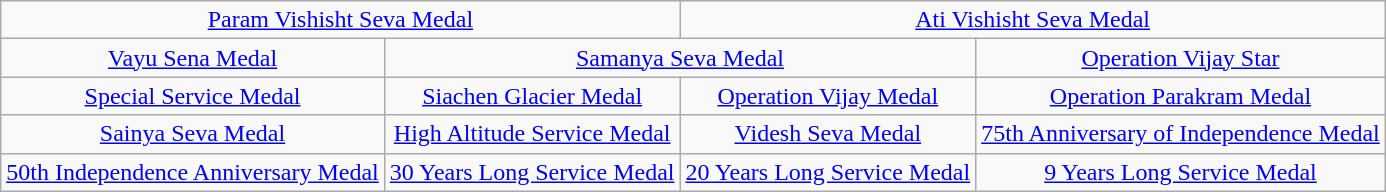<table class="wikitable" style="margin:1em auto; text-align:center;">
<tr>
<td colspan="2"><a href='#'>Param Vishisht Seva Medal</a></td>
<td colspan="2"><a href='#'>Ati Vishisht Seva Medal</a></td>
</tr>
<tr>
<td><a href='#'>Vayu Sena Medal</a></td>
<td colspan="2"><a href='#'>Samanya Seva Medal</a></td>
<td><a href='#'>Operation Vijay Star</a></td>
</tr>
<tr>
<td colspan="1"><a href='#'>Special Service Medal</a></td>
<td colspan="1"><a href='#'>Siachen Glacier Medal</a></td>
<td colspan="1"><a href='#'>Operation Vijay Medal</a></td>
<td><a href='#'>Operation Parakram Medal</a></td>
</tr>
<tr>
<td><a href='#'>Sainya Seva Medal</a></td>
<td><a href='#'>High Altitude Service Medal</a></td>
<td><a href='#'>Videsh Seva Medal</a></td>
<td><a href='#'>75th Anniversary of Independence Medal</a></td>
</tr>
<tr>
<td><a href='#'>50th Independence Anniversary Medal</a></td>
<td><a href='#'>30 Years Long Service Medal</a></td>
<td><a href='#'>20 Years Long Service Medal</a></td>
<td colspan="2"><a href='#'>9 Years Long Service Medal</a></td>
</tr>
</table>
